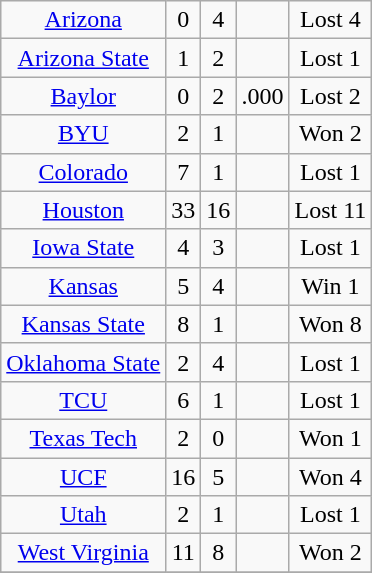<table class="wikitable sortable" style="text-align:center">
<tr>
<td><a href='#'>Arizona</a></td>
<td>0</td>
<td>4</td>
<td></td>
<td>Lost 4</td>
</tr>
<tr>
<td><a href='#'>Arizona State</a></td>
<td>1</td>
<td>2</td>
<td></td>
<td>Lost 1</td>
</tr>
<tr>
<td><a href='#'>Baylor</a></td>
<td>0</td>
<td>2</td>
<td>.000</td>
<td>Lost 2</td>
</tr>
<tr>
<td><a href='#'>BYU</a></td>
<td>2</td>
<td>1</td>
<td></td>
<td>Won 2</td>
</tr>
<tr>
<td><a href='#'>Colorado</a></td>
<td>7</td>
<td>1</td>
<td></td>
<td>Lost 1</td>
</tr>
<tr>
<td><a href='#'>Houston</a></td>
<td>33</td>
<td>16</td>
<td></td>
<td>Lost 11</td>
</tr>
<tr>
<td><a href='#'>Iowa State</a></td>
<td>4</td>
<td>3</td>
<td></td>
<td>Lost 1</td>
</tr>
<tr>
<td><a href='#'>Kansas</a></td>
<td>5</td>
<td>4</td>
<td></td>
<td>Win 1</td>
</tr>
<tr>
<td><a href='#'>Kansas State</a></td>
<td>8</td>
<td>1</td>
<td></td>
<td>Won 8</td>
</tr>
<tr>
<td><a href='#'>Oklahoma State</a></td>
<td>2</td>
<td>4</td>
<td></td>
<td>Lost 1</td>
</tr>
<tr>
<td><a href='#'>TCU</a></td>
<td>6</td>
<td>1</td>
<td></td>
<td>Lost 1</td>
</tr>
<tr>
<td><a href='#'>Texas Tech</a></td>
<td>2</td>
<td>0</td>
<td></td>
<td>Won 1</td>
</tr>
<tr>
<td><a href='#'>UCF</a></td>
<td>16</td>
<td>5</td>
<td></td>
<td>Won 4</td>
</tr>
<tr>
<td><a href='#'>Utah</a></td>
<td>2</td>
<td>1</td>
<td></td>
<td>Lost 1</td>
</tr>
<tr>
<td><a href='#'>West Virginia</a></td>
<td>11</td>
<td>8</td>
<td></td>
<td>Won 2</td>
</tr>
<tr>
</tr>
</table>
